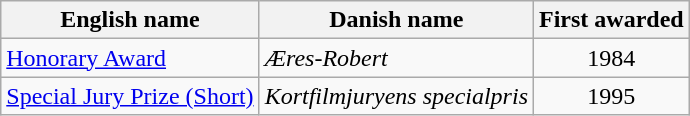<table class="wikitable">
<tr align="left">
<th>English name</th>
<th>Danish name</th>
<th>First awarded</th>
</tr>
<tr>
<td><a href='#'>Honorary Award</a></td>
<td><em>Æres-Robert</em></td>
<td align="center">1984</td>
</tr>
<tr>
<td><a href='#'>Special Jury Prize (Short)</a></td>
<td><em>Kortfilmjuryens specialpris</em></td>
<td align="center">1995</td>
</tr>
</table>
